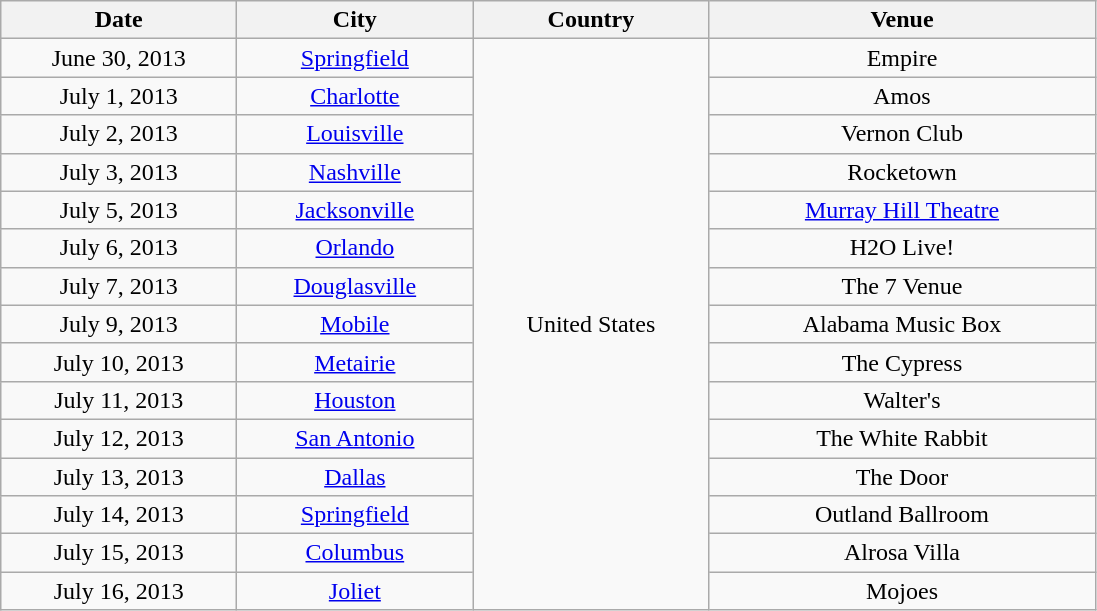<table class="wikitable" style="text-align:center;">
<tr>
<th style="width:150px;">Date</th>
<th style="width:150px;">City</th>
<th style="width:150px;">Country</th>
<th style="width:250px;">Venue</th>
</tr>
<tr>
<td>June 30, 2013</td>
<td><a href='#'>Springfield</a></td>
<td rowspan="15">United States</td>
<td>Empire</td>
</tr>
<tr>
<td>July 1, 2013</td>
<td><a href='#'>Charlotte</a></td>
<td>Amos</td>
</tr>
<tr>
<td>July 2, 2013</td>
<td><a href='#'>Louisville</a></td>
<td>Vernon Club</td>
</tr>
<tr>
<td>July 3, 2013</td>
<td><a href='#'>Nashville</a></td>
<td>Rocketown</td>
</tr>
<tr>
<td>July 5, 2013</td>
<td><a href='#'>Jacksonville</a></td>
<td><a href='#'>Murray Hill Theatre</a></td>
</tr>
<tr>
<td>July 6, 2013</td>
<td><a href='#'>Orlando</a></td>
<td>H2O Live!</td>
</tr>
<tr>
<td>July 7, 2013</td>
<td><a href='#'>Douglasville</a></td>
<td>The 7 Venue</td>
</tr>
<tr>
<td>July 9, 2013</td>
<td><a href='#'>Mobile</a></td>
<td>Alabama Music Box</td>
</tr>
<tr>
<td>July 10, 2013</td>
<td><a href='#'>Metairie</a></td>
<td>The Cypress</td>
</tr>
<tr>
<td>July 11, 2013</td>
<td><a href='#'>Houston</a></td>
<td>Walter's</td>
</tr>
<tr>
<td>July 12, 2013</td>
<td><a href='#'>San Antonio</a></td>
<td>The White Rabbit</td>
</tr>
<tr>
<td>July 13, 2013</td>
<td><a href='#'>Dallas</a></td>
<td>The Door</td>
</tr>
<tr>
<td>July 14, 2013</td>
<td><a href='#'>Springfield</a></td>
<td>Outland Ballroom</td>
</tr>
<tr>
<td>July 15, 2013</td>
<td><a href='#'>Columbus</a></td>
<td>Alrosa Villa</td>
</tr>
<tr>
<td>July 16, 2013</td>
<td><a href='#'>Joliet</a></td>
<td>Mojoes</td>
</tr>
</table>
